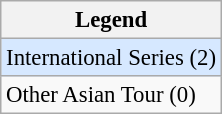<table class="wikitable" style="font-size:95%;">
<tr>
<th>Legend</th>
</tr>
<tr style="background:#D6E8FF;">
<td>International Series (2)</td>
</tr>
<tr>
<td>Other Asian Tour (0)</td>
</tr>
</table>
